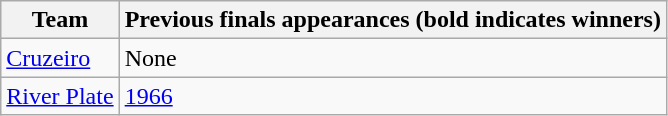<table class="wikitable">
<tr>
<th>Team</th>
<th>Previous finals appearances (bold indicates winners)</th>
</tr>
<tr>
<td> <a href='#'>Cruzeiro</a></td>
<td>None</td>
</tr>
<tr>
<td> <a href='#'>River Plate</a></td>
<td><a href='#'>1966</a></td>
</tr>
</table>
